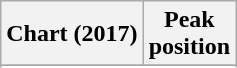<table class="wikitable sortable plainrowheaders" style="text-align:center">
<tr>
<th scope="col">Chart (2017)</th>
<th scope="col">Peak<br> position</th>
</tr>
<tr>
</tr>
<tr>
</tr>
<tr>
</tr>
</table>
